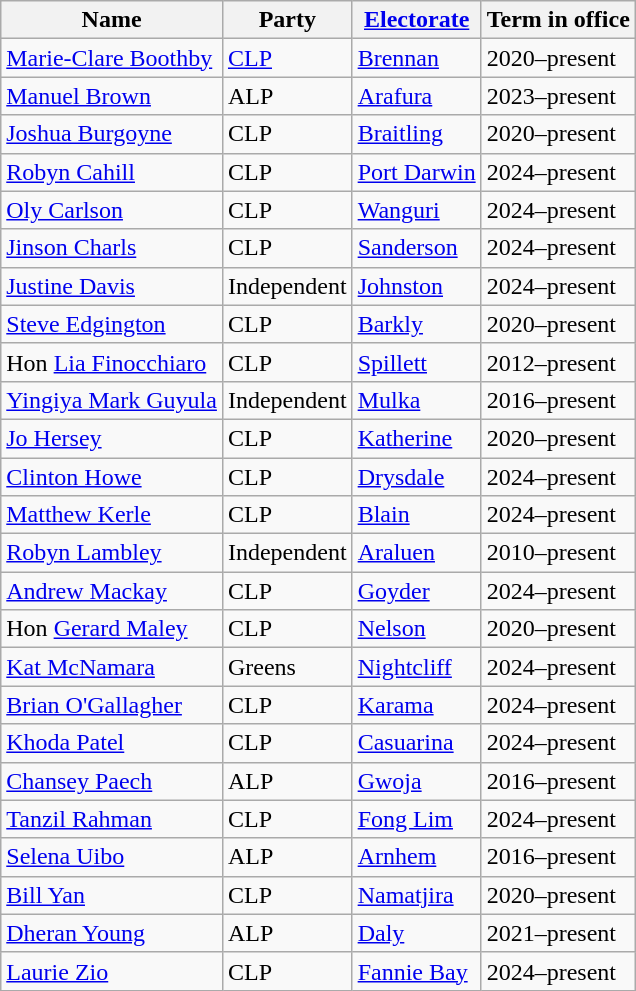<table class="wikitable sortable">
<tr>
<th>Name</th>
<th>Party</th>
<th><a href='#'>Electorate</a></th>
<th>Term in office</th>
</tr>
<tr>
<td><a href='#'>Marie-Clare Boothby</a></td>
<td><a href='#'>CLP</a></td>
<td><a href='#'>Brennan</a></td>
<td>2020–present</td>
</tr>
<tr>
<td><a href='#'>Manuel Brown</a></td>
<td>ALP</td>
<td><a href='#'>Arafura</a></td>
<td>2023–present</td>
</tr>
<tr>
<td><a href='#'>Joshua Burgoyne</a></td>
<td>CLP</td>
<td><a href='#'>Braitling</a></td>
<td>2020–present</td>
</tr>
<tr>
<td><a href='#'>Robyn Cahill</a></td>
<td>CLP</td>
<td><a href='#'>Port Darwin</a></td>
<td>2024–present</td>
</tr>
<tr>
<td><a href='#'>Oly Carlson</a></td>
<td>CLP</td>
<td><a href='#'>Wanguri</a></td>
<td>2024–present</td>
</tr>
<tr>
<td><a href='#'>Jinson Charls</a></td>
<td>CLP</td>
<td><a href='#'>Sanderson</a></td>
<td>2024–present</td>
</tr>
<tr>
<td><a href='#'>Justine Davis</a></td>
<td>Independent</td>
<td><a href='#'>Johnston</a></td>
<td>2024–present</td>
</tr>
<tr>
<td><a href='#'>Steve Edgington</a></td>
<td>CLP</td>
<td><a href='#'>Barkly</a></td>
<td>2020–present</td>
</tr>
<tr>
<td>Hon <a href='#'>Lia Finocchiaro</a></td>
<td>CLP</td>
<td><a href='#'>Spillett</a></td>
<td>2012–present</td>
</tr>
<tr>
<td><a href='#'>Yingiya Mark Guyula</a></td>
<td>Independent</td>
<td><a href='#'>Mulka</a></td>
<td>2016–present</td>
</tr>
<tr>
<td><a href='#'>Jo Hersey</a></td>
<td>CLP</td>
<td><a href='#'>Katherine</a></td>
<td>2020–present</td>
</tr>
<tr>
<td><a href='#'>Clinton Howe</a></td>
<td>CLP</td>
<td><a href='#'>Drysdale</a></td>
<td>2024–present</td>
</tr>
<tr>
<td><a href='#'>Matthew Kerle</a></td>
<td>CLP</td>
<td><a href='#'>Blain</a></td>
<td>2024–present</td>
</tr>
<tr>
<td><a href='#'>Robyn Lambley</a></td>
<td>Independent</td>
<td><a href='#'>Araluen</a></td>
<td>2010–present</td>
</tr>
<tr>
<td><a href='#'>Andrew Mackay</a></td>
<td>CLP</td>
<td><a href='#'>Goyder</a></td>
<td>2024–present</td>
</tr>
<tr>
<td>Hon <a href='#'>Gerard Maley</a></td>
<td>CLP</td>
<td><a href='#'>Nelson</a></td>
<td>2020–present</td>
</tr>
<tr>
<td><a href='#'>Kat McNamara</a></td>
<td>Greens</td>
<td><a href='#'>Nightcliff</a></td>
<td>2024–present</td>
</tr>
<tr>
<td><a href='#'>Brian O'Gallagher</a></td>
<td>CLP</td>
<td><a href='#'>Karama</a></td>
<td>2024–present</td>
</tr>
<tr>
<td><a href='#'>Khoda Patel</a></td>
<td>CLP</td>
<td><a href='#'>Casuarina</a></td>
<td>2024–present</td>
</tr>
<tr>
<td><a href='#'>Chansey Paech</a></td>
<td>ALP</td>
<td><a href='#'>Gwoja</a></td>
<td>2016–present</td>
</tr>
<tr>
<td><a href='#'>Tanzil Rahman</a></td>
<td>CLP</td>
<td><a href='#'>Fong Lim</a></td>
<td>2024–present</td>
</tr>
<tr>
<td><a href='#'>Selena Uibo</a></td>
<td>ALP</td>
<td><a href='#'>Arnhem</a></td>
<td>2016–present</td>
</tr>
<tr>
<td><a href='#'>Bill Yan</a></td>
<td>CLP</td>
<td><a href='#'>Namatjira</a></td>
<td>2020–present</td>
</tr>
<tr>
<td><a href='#'>Dheran Young</a></td>
<td>ALP</td>
<td><a href='#'>Daly</a></td>
<td>2021–present</td>
</tr>
<tr>
<td><a href='#'>Laurie Zio</a></td>
<td>CLP</td>
<td><a href='#'>Fannie Bay</a></td>
<td>2024–present</td>
</tr>
</table>
